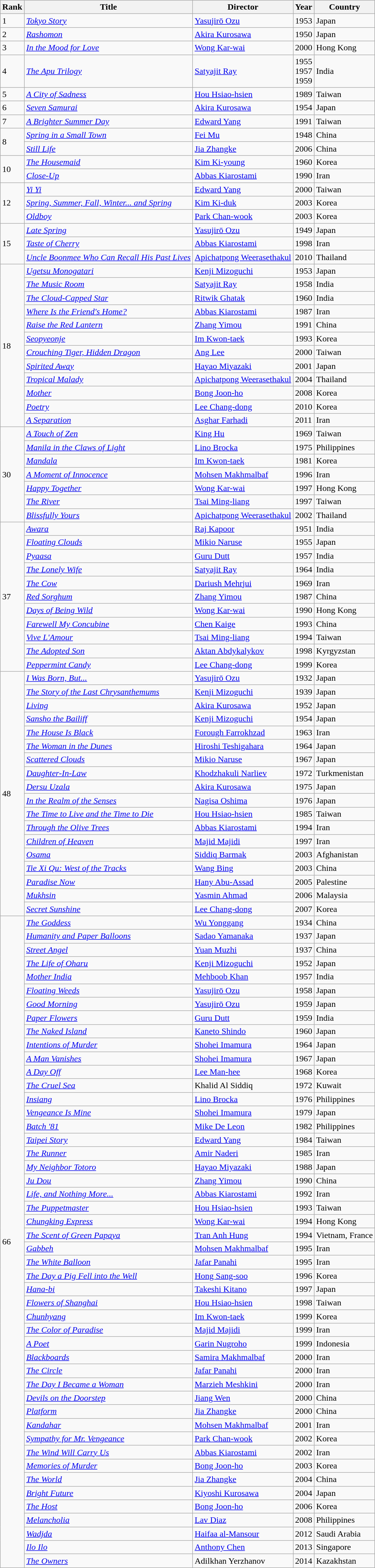<table class="wikitable sortable">
<tr>
<th>Rank</th>
<th>Title</th>
<th>Director</th>
<th>Year</th>
<th>Country</th>
</tr>
<tr>
<td>1</td>
<td><em><a href='#'>Tokyo Story</a></em></td>
<td><a href='#'>Yasujirō Ozu</a></td>
<td>1953</td>
<td>Japan</td>
</tr>
<tr>
<td>2</td>
<td><em><a href='#'>Rashomon</a></em></td>
<td><a href='#'>Akira Kurosawa</a></td>
<td>1950</td>
<td>Japan</td>
</tr>
<tr>
<td>3</td>
<td><em><a href='#'>In the Mood for Love</a></em></td>
<td><a href='#'>Wong Kar-wai</a></td>
<td>2000</td>
<td>Hong Kong</td>
</tr>
<tr>
<td>4</td>
<td><em><a href='#'>The Apu Trilogy</a></em></td>
<td><a href='#'>Satyajit Ray</a></td>
<td>1955 <br> 1957 <br> 1959</td>
<td>India</td>
</tr>
<tr>
<td>5</td>
<td><em><a href='#'>A City of Sadness</a></em></td>
<td><a href='#'>Hou Hsiao-hsien</a></td>
<td>1989</td>
<td>Taiwan</td>
</tr>
<tr>
<td>6</td>
<td><em><a href='#'>Seven Samurai</a></em></td>
<td><a href='#'>Akira Kurosawa</a></td>
<td>1954</td>
<td>Japan</td>
</tr>
<tr>
<td>7</td>
<td><em><a href='#'>A Brighter Summer Day</a></em></td>
<td><a href='#'>Edward Yang</a></td>
<td>1991</td>
<td>Taiwan</td>
</tr>
<tr>
<td rowspan=2>8</td>
<td><em><a href='#'>Spring in a Small Town</a></em></td>
<td><a href='#'>Fei Mu</a></td>
<td>1948</td>
<td>China</td>
</tr>
<tr>
<td><em><a href='#'>Still Life</a></em></td>
<td><a href='#'>Jia Zhangke</a></td>
<td>2006</td>
<td>China</td>
</tr>
<tr>
<td rowspan=2>10</td>
<td><em><a href='#'>The Housemaid</a></em></td>
<td><a href='#'>Kim Ki-young</a></td>
<td>1960</td>
<td>Korea</td>
</tr>
<tr>
<td><em><a href='#'>Close-Up</a></em></td>
<td><a href='#'>Abbas Kiarostami</a></td>
<td>1990</td>
<td>Iran</td>
</tr>
<tr>
<td rowspan=3>12</td>
<td><em><a href='#'>Yi Yi</a></em></td>
<td><a href='#'>Edward Yang</a></td>
<td>2000</td>
<td>Taiwan</td>
</tr>
<tr>
<td><em><a href='#'>Spring, Summer, Fall, Winter... and Spring</a></em></td>
<td><a href='#'>Kim Ki-duk</a></td>
<td>2003</td>
<td>Korea</td>
</tr>
<tr>
<td><em><a href='#'>Oldboy</a></em></td>
<td><a href='#'>Park Chan-wook</a></td>
<td>2003</td>
<td>Korea</td>
</tr>
<tr>
<td rowspan=3>15</td>
<td><em><a href='#'>Late Spring</a></em></td>
<td><a href='#'>Yasujirō Ozu</a></td>
<td>1949</td>
<td>Japan</td>
</tr>
<tr>
<td><em><a href='#'>Taste of Cherry</a></em></td>
<td><a href='#'>Abbas Kiarostami</a></td>
<td>1998</td>
<td>Iran</td>
</tr>
<tr>
<td><em><a href='#'>Uncle Boonmee Who Can Recall His Past Lives</a></em></td>
<td><a href='#'>Apichatpong Weerasethakul</a></td>
<td>2010</td>
<td>Thailand</td>
</tr>
<tr>
<td rowspan=12>18</td>
<td><em><a href='#'>Ugetsu Monogatari</a></em></td>
<td><a href='#'>Kenji Mizoguchi</a></td>
<td>1953</td>
<td>Japan</td>
</tr>
<tr>
<td><em><a href='#'>The Music Room</a></em></td>
<td><a href='#'>Satyajit Ray</a></td>
<td>1958</td>
<td>India</td>
</tr>
<tr>
<td><em><a href='#'>The Cloud-Capped Star</a></em></td>
<td><a href='#'>Ritwik Ghatak</a></td>
<td>1960</td>
<td>India</td>
</tr>
<tr>
<td><em><a href='#'>Where Is the Friend's Home?</a></em></td>
<td><a href='#'>Abbas Kiarostami</a></td>
<td>1987</td>
<td>Iran</td>
</tr>
<tr>
<td><em><a href='#'>Raise the Red Lantern</a></em></td>
<td><a href='#'>Zhang Yimou</a></td>
<td>1991</td>
<td>China</td>
</tr>
<tr>
<td><em><a href='#'>Seopyeonje</a></em></td>
<td><a href='#'>Im Kwon-taek</a></td>
<td>1993</td>
<td>Korea</td>
</tr>
<tr>
<td><em><a href='#'>Crouching Tiger, Hidden Dragon</a></em></td>
<td><a href='#'>Ang Lee</a></td>
<td>2000</td>
<td>Taiwan</td>
</tr>
<tr>
<td><em><a href='#'>Spirited Away</a></em></td>
<td><a href='#'>Hayao Miyazaki</a></td>
<td>2001</td>
<td>Japan</td>
</tr>
<tr>
<td><em><a href='#'>Tropical Malady</a></em></td>
<td><a href='#'>Apichatpong Weerasethakul</a></td>
<td>2004</td>
<td>Thailand</td>
</tr>
<tr>
<td><em><a href='#'>Mother</a></em></td>
<td><a href='#'>Bong Joon-ho</a></td>
<td>2008</td>
<td>Korea</td>
</tr>
<tr>
<td><em><a href='#'>Poetry</a></em></td>
<td><a href='#'>Lee Chang-dong</a></td>
<td>2010</td>
<td>Korea</td>
</tr>
<tr>
<td><em><a href='#'>A Separation</a></em></td>
<td><a href='#'>Asghar Farhadi</a></td>
<td>2011</td>
<td>Iran</td>
</tr>
<tr>
<td rowspan=7>30</td>
<td><em><a href='#'>A Touch of Zen</a></em></td>
<td><a href='#'>King Hu</a></td>
<td>1969</td>
<td>Taiwan</td>
</tr>
<tr>
<td><em><a href='#'>Manila in the Claws of Light</a></em></td>
<td><a href='#'>Lino Brocka</a></td>
<td>1975</td>
<td>Philippines</td>
</tr>
<tr>
<td><em><a href='#'>Mandala</a></em></td>
<td><a href='#'>Im Kwon-taek</a></td>
<td>1981</td>
<td>Korea</td>
</tr>
<tr>
<td><em><a href='#'>A Moment of Innocence</a></em></td>
<td><a href='#'>Mohsen Makhmalbaf</a></td>
<td>1996</td>
<td>Iran</td>
</tr>
<tr>
<td><em><a href='#'>Happy Together</a></em></td>
<td><a href='#'>Wong Kar-wai</a></td>
<td>1997</td>
<td>Hong Kong</td>
</tr>
<tr>
<td><em><a href='#'>The River</a></em></td>
<td><a href='#'>Tsai Ming-liang</a></td>
<td>1997</td>
<td>Taiwan</td>
</tr>
<tr>
<td><em><a href='#'>Blissfully Yours</a></em></td>
<td><a href='#'>Apichatpong Weerasethakul</a></td>
<td>2002</td>
<td>Thailand</td>
</tr>
<tr>
<td rowspan=11>37</td>
<td><em><a href='#'>Awara</a></em></td>
<td><a href='#'>Raj Kapoor</a></td>
<td>1951</td>
<td>India</td>
</tr>
<tr>
<td><em><a href='#'>Floating Clouds</a></em></td>
<td><a href='#'>Mikio Naruse</a></td>
<td>1955</td>
<td>Japan</td>
</tr>
<tr>
<td><em><a href='#'>Pyaasa</a></em></td>
<td><a href='#'>Guru Dutt</a></td>
<td>1957</td>
<td>India</td>
</tr>
<tr>
<td><em><a href='#'>The Lonely Wife</a></em></td>
<td><a href='#'>Satyajit Ray</a></td>
<td>1964</td>
<td>India</td>
</tr>
<tr>
<td><em><a href='#'>The Cow</a></em></td>
<td><a href='#'>Dariush Mehrjui</a></td>
<td>1969</td>
<td>Iran</td>
</tr>
<tr>
<td><em><a href='#'>Red Sorghum</a></em></td>
<td><a href='#'>Zhang Yimou</a></td>
<td>1987</td>
<td>China</td>
</tr>
<tr>
<td><em><a href='#'>Days of Being Wild</a></em></td>
<td><a href='#'>Wong Kar-wai</a></td>
<td>1990</td>
<td>Hong Kong</td>
</tr>
<tr>
<td><em><a href='#'>Farewell My Concubine</a></em></td>
<td><a href='#'>Chen Kaige</a></td>
<td>1993</td>
<td>China</td>
</tr>
<tr>
<td><em><a href='#'>Vive L'Amour</a></em></td>
<td><a href='#'>Tsai Ming-liang</a></td>
<td>1994</td>
<td>Taiwan</td>
</tr>
<tr>
<td><em><a href='#'>The Adopted Son</a></em></td>
<td><a href='#'>Aktan Abdykalykov</a></td>
<td>1998</td>
<td>Kyrgyzstan</td>
</tr>
<tr>
<td><em><a href='#'>Peppermint Candy</a></em></td>
<td><a href='#'>Lee Chang-dong</a></td>
<td>1999</td>
<td>Korea</td>
</tr>
<tr>
<td rowspan=18>48</td>
<td><em><a href='#'>I Was Born, But...</a></em></td>
<td><a href='#'>Yasujirō Ozu</a></td>
<td>1932</td>
<td>Japan</td>
</tr>
<tr>
<td><em><a href='#'>The Story of the Last Chrysanthemums</a></em></td>
<td><a href='#'>Kenji Mizoguchi</a></td>
<td>1939</td>
<td>Japan</td>
</tr>
<tr>
<td><em><a href='#'>Living</a></em></td>
<td><a href='#'>Akira Kurosawa</a></td>
<td>1952</td>
<td>Japan</td>
</tr>
<tr>
<td><em><a href='#'>Sansho the Bailiff</a></em></td>
<td><a href='#'>Kenji Mizoguchi</a></td>
<td>1954</td>
<td>Japan</td>
</tr>
<tr>
<td><em><a href='#'>The House Is Black</a></em></td>
<td><a href='#'>Forough Farrokhzad</a></td>
<td>1963</td>
<td>Iran</td>
</tr>
<tr>
<td><em><a href='#'>The Woman in the Dunes</a></em></td>
<td><a href='#'>Hiroshi Teshigahara</a></td>
<td>1964</td>
<td>Japan</td>
</tr>
<tr>
<td><em><a href='#'>Scattered Clouds</a></em></td>
<td><a href='#'>Mikio Naruse</a></td>
<td>1967</td>
<td>Japan</td>
</tr>
<tr>
<td><em><a href='#'>Daughter-In-Law</a></em></td>
<td><a href='#'>Khodzhakuli Narliev</a></td>
<td>1972</td>
<td>Turkmenistan</td>
</tr>
<tr>
<td><em><a href='#'>Dersu Uzala</a></em></td>
<td><a href='#'>Akira Kurosawa</a></td>
<td>1975</td>
<td>Japan</td>
</tr>
<tr>
<td><em><a href='#'>In the Realm of the Senses</a></em></td>
<td><a href='#'>Nagisa Oshima</a></td>
<td>1976</td>
<td>Japan</td>
</tr>
<tr>
<td><em><a href='#'>The Time to Live and the Time to Die</a></em></td>
<td><a href='#'>Hou Hsiao-hsien</a></td>
<td>1985</td>
<td>Taiwan</td>
</tr>
<tr>
<td><em><a href='#'>Through the Olive Trees</a></em></td>
<td><a href='#'>Abbas Kiarostami</a></td>
<td>1994</td>
<td>Iran</td>
</tr>
<tr>
<td><em><a href='#'>Children of Heaven</a></em></td>
<td><a href='#'>Majid Majidi</a></td>
<td>1997</td>
<td>Iran</td>
</tr>
<tr>
<td><em><a href='#'>Osama</a></em></td>
<td><a href='#'>Siddiq Barmak</a></td>
<td>2003</td>
<td>Afghanistan</td>
</tr>
<tr>
<td><em><a href='#'>Tie Xi Qu: West of the Tracks</a></em></td>
<td><a href='#'>Wang Bing</a></td>
<td>2003</td>
<td>China</td>
</tr>
<tr>
<td><em><a href='#'>Paradise Now</a></em></td>
<td><a href='#'>Hany Abu-Assad</a></td>
<td>2005</td>
<td>Palestine</td>
</tr>
<tr>
<td><em><a href='#'>Mukhsin</a></em></td>
<td><a href='#'>Yasmin Ahmad</a></td>
<td>2006</td>
<td>Malaysia</td>
</tr>
<tr>
<td><em><a href='#'>Secret Sunshine</a></em></td>
<td><a href='#'>Lee Chang-dong</a></td>
<td>2007</td>
<td>Korea</td>
</tr>
<tr>
<td rowspan=48>66</td>
<td><em><a href='#'>The Goddess</a></em></td>
<td><a href='#'>Wu Yonggang</a></td>
<td>1934</td>
<td>China</td>
</tr>
<tr>
<td><em><a href='#'>Humanity and Paper Balloons</a></em></td>
<td><a href='#'>Sadao Yamanaka</a></td>
<td>1937</td>
<td>Japan</td>
</tr>
<tr>
<td><em><a href='#'>Street Angel</a></em></td>
<td><a href='#'>Yuan Muzhi</a></td>
<td>1937</td>
<td>China</td>
</tr>
<tr>
<td><em><a href='#'>The Life of Oharu</a></em></td>
<td><a href='#'>Kenji Mizoguchi</a></td>
<td>1952</td>
<td>Japan</td>
</tr>
<tr>
<td><em><a href='#'>Mother India</a></em></td>
<td><a href='#'>Mehboob Khan</a></td>
<td>1957</td>
<td>India</td>
</tr>
<tr>
<td><em><a href='#'>Floating Weeds</a></em></td>
<td><a href='#'>Yasujirō Ozu</a></td>
<td>1958</td>
<td>Japan</td>
</tr>
<tr>
<td><em><a href='#'>Good Morning</a></em></td>
<td><a href='#'>Yasujirō Ozu</a></td>
<td>1959</td>
<td>Japan</td>
</tr>
<tr>
<td><em><a href='#'>Paper Flowers</a></em></td>
<td><a href='#'>Guru Dutt</a></td>
<td>1959</td>
<td>India</td>
</tr>
<tr>
<td><em><a href='#'>The Naked Island</a></em></td>
<td><a href='#'>Kaneto Shindo</a></td>
<td>1960</td>
<td>Japan</td>
</tr>
<tr>
<td><em><a href='#'>Intentions of Murder</a></em></td>
<td><a href='#'>Shohei Imamura</a></td>
<td>1964</td>
<td>Japan</td>
</tr>
<tr>
<td><em><a href='#'>A Man Vanishes</a></em></td>
<td><a href='#'>Shohei Imamura</a></td>
<td>1967</td>
<td>Japan</td>
</tr>
<tr>
<td><em><a href='#'>A Day Off</a></em></td>
<td><a href='#'>Lee Man-hee</a></td>
<td>1968</td>
<td>Korea</td>
</tr>
<tr>
<td><em><a href='#'>The Cruel Sea</a></em></td>
<td>Khalid Al Siddiq</td>
<td>1972</td>
<td>Kuwait</td>
</tr>
<tr>
<td><em><a href='#'>Insiang</a></em></td>
<td><a href='#'>Lino Brocka</a></td>
<td>1976</td>
<td>Philippines</td>
</tr>
<tr>
<td><em><a href='#'>Vengeance Is Mine</a></em></td>
<td><a href='#'>Shohei Imamura</a></td>
<td>1979</td>
<td>Japan</td>
</tr>
<tr>
<td><em><a href='#'>Batch '81</a></em></td>
<td><a href='#'>Mike De Leon</a></td>
<td>1982</td>
<td>Philippines</td>
</tr>
<tr>
<td><em><a href='#'>Taipei Story</a></em></td>
<td><a href='#'>Edward Yang</a></td>
<td>1984</td>
<td>Taiwan</td>
</tr>
<tr>
<td><em><a href='#'>The Runner</a></em></td>
<td><a href='#'>Amir Naderi</a></td>
<td>1985</td>
<td>Iran</td>
</tr>
<tr>
<td><em><a href='#'>My Neighbor Totoro</a></em></td>
<td><a href='#'>Hayao Miyazaki</a></td>
<td>1988</td>
<td>Japan</td>
</tr>
<tr>
<td><em><a href='#'>Ju Dou</a></em></td>
<td><a href='#'>Zhang Yimou</a></td>
<td>1990</td>
<td>China</td>
</tr>
<tr>
<td><em><a href='#'>Life, and Nothing More...</a></em></td>
<td><a href='#'>Abbas Kiarostami</a></td>
<td>1992</td>
<td>Iran</td>
</tr>
<tr>
<td><em><a href='#'>The Puppetmaster</a></em></td>
<td><a href='#'>Hou Hsiao-hsien</a></td>
<td>1993</td>
<td>Taiwan</td>
</tr>
<tr>
<td><em><a href='#'>Chungking Express</a></em></td>
<td><a href='#'>Wong Kar-wai</a></td>
<td>1994</td>
<td>Hong Kong</td>
</tr>
<tr>
<td><em><a href='#'>The Scent of Green Papaya</a></em></td>
<td><a href='#'>Tran Anh Hung</a></td>
<td>1994</td>
<td>Vietnam, France</td>
</tr>
<tr>
<td><em><a href='#'>Gabbeh</a></em></td>
<td><a href='#'>Mohsen Makhmalbaf</a></td>
<td>1995</td>
<td>Iran</td>
</tr>
<tr>
<td><em><a href='#'>The White Balloon</a></em></td>
<td><a href='#'>Jafar Panahi</a></td>
<td>1995</td>
<td>Iran</td>
</tr>
<tr>
<td><em><a href='#'>The Day a Pig Fell into the Well</a></em></td>
<td><a href='#'>Hong Sang-soo</a></td>
<td>1996</td>
<td>Korea</td>
</tr>
<tr>
<td><em><a href='#'>Hana-bi</a></em></td>
<td><a href='#'>Takeshi Kitano</a></td>
<td>1997</td>
<td>Japan</td>
</tr>
<tr>
<td><em><a href='#'>Flowers of Shanghai</a></em></td>
<td><a href='#'>Hou Hsiao-hsien</a></td>
<td>1998</td>
<td>Taiwan</td>
</tr>
<tr>
<td><em><a href='#'>Chunhyang</a></em></td>
<td><a href='#'>Im Kwon-taek</a></td>
<td>1999</td>
<td>Korea</td>
</tr>
<tr>
<td><em><a href='#'>The Color of Paradise</a></em></td>
<td><a href='#'>Majid Majidi</a></td>
<td>1999</td>
<td>Iran</td>
</tr>
<tr>
<td><em><a href='#'>A Poet</a></em></td>
<td><a href='#'>Garin Nugroho</a></td>
<td>1999</td>
<td>Indonesia</td>
</tr>
<tr>
<td><em><a href='#'>Blackboards</a></em></td>
<td><a href='#'>Samira Makhmalbaf</a></td>
<td>2000</td>
<td>Iran</td>
</tr>
<tr>
<td><em><a href='#'>The Circle</a></em></td>
<td><a href='#'>Jafar Panahi</a></td>
<td>2000</td>
<td>Iran</td>
</tr>
<tr>
<td><em><a href='#'>The Day I Became a Woman</a></em></td>
<td><a href='#'>Marzieh Meshkini</a></td>
<td>2000</td>
<td>Iran</td>
</tr>
<tr>
<td><em><a href='#'>Devils on the Doorstep</a></em></td>
<td><a href='#'>Jiang Wen</a></td>
<td>2000</td>
<td>China</td>
</tr>
<tr>
<td><em><a href='#'>Platform</a></em></td>
<td><a href='#'>Jia Zhangke</a></td>
<td>2000</td>
<td>China</td>
</tr>
<tr>
<td><em><a href='#'>Kandahar</a></em></td>
<td><a href='#'>Mohsen Makhmalbaf</a></td>
<td>2001</td>
<td>Iran</td>
</tr>
<tr>
<td><em><a href='#'>Sympathy for Mr. Vengeance</a></em></td>
<td><a href='#'>Park Chan-wook</a></td>
<td>2002</td>
<td>Korea</td>
</tr>
<tr>
<td><em><a href='#'>The Wind Will Carry Us</a></em></td>
<td><a href='#'>Abbas Kiarostami</a></td>
<td>2002</td>
<td>Iran</td>
</tr>
<tr>
<td><em><a href='#'>Memories of Murder</a></em></td>
<td><a href='#'>Bong Joon-ho</a></td>
<td>2003</td>
<td>Korea</td>
</tr>
<tr>
<td><em><a href='#'>The World</a></em></td>
<td><a href='#'>Jia Zhangke</a></td>
<td>2004</td>
<td>China</td>
</tr>
<tr>
<td><em><a href='#'>Bright Future</a></em></td>
<td><a href='#'>Kiyoshi Kurosawa</a></td>
<td>2004</td>
<td>Japan</td>
</tr>
<tr>
<td><em><a href='#'>The Host</a></em></td>
<td><a href='#'>Bong Joon-ho</a></td>
<td>2006</td>
<td>Korea</td>
</tr>
<tr>
<td><em><a href='#'>Melancholia</a></em></td>
<td><a href='#'>Lav Diaz</a></td>
<td>2008</td>
<td>Philippines</td>
</tr>
<tr>
<td><em><a href='#'>Wadjda</a></em></td>
<td><a href='#'>Haifaa al-Mansour</a></td>
<td>2012</td>
<td>Saudi Arabia</td>
</tr>
<tr>
<td><em><a href='#'>Ilo Ilo</a></em></td>
<td><a href='#'>Anthony Chen</a></td>
<td>2013</td>
<td>Singapore</td>
</tr>
<tr>
<td><em><a href='#'>The Owners</a></em></td>
<td>Adilkhan Yerzhanov</td>
<td>2014</td>
<td>Kazakhstan</td>
</tr>
</table>
